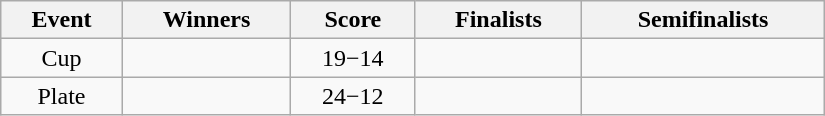<table class="wikitable" width=550 style="text-align: center">
<tr>
<th>Event</th>
<th>Winners</th>
<th>Score</th>
<th>Finalists</th>
<th>Semifinalists</th>
</tr>
<tr>
<td>Cup</td>
<td align=left></td>
<td>19−14</td>
<td align=left></td>
<td align=left><br></td>
</tr>
<tr>
<td>Plate</td>
<td align=left></td>
<td>24−12</td>
<td align=left></td>
<td align=left><br></td>
</tr>
</table>
